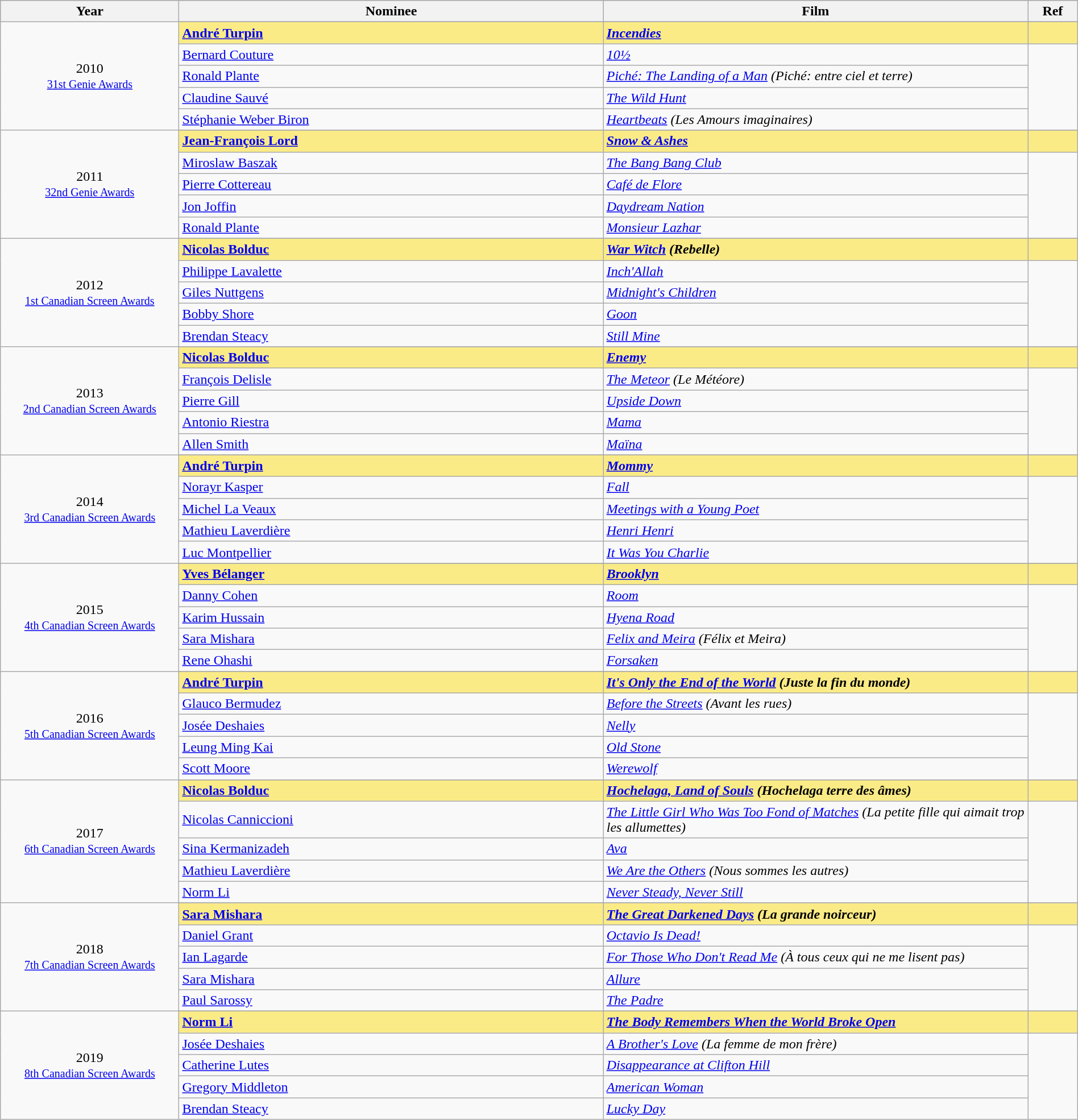<table class="wikitable" style="width:100%;">
<tr style="background:#bebebe;">
<th style="width:8%;">Year</th>
<th style="width:19%;">Nominee</th>
<th style="width:19%;">Film</th>
<th style="width:2%;">Ref</th>
</tr>
<tr>
<td rowspan="6" align="center">2010 <br> <small><a href='#'>31st Genie Awards</a></small></td>
</tr>
<tr style="background:#FAEB86;">
<td><strong><a href='#'>André Turpin</a></strong></td>
<td><strong><em><a href='#'>Incendies</a></em></strong></td>
<td></td>
</tr>
<tr>
<td><a href='#'>Bernard Couture</a></td>
<td><em><a href='#'>10½</a></em></td>
<td rowspan=4></td>
</tr>
<tr>
<td><a href='#'>Ronald Plante</a></td>
<td><em><a href='#'>Piché: The Landing of a Man</a> (Piché: entre ciel et terre)</em></td>
</tr>
<tr>
<td><a href='#'>Claudine Sauvé</a></td>
<td><em><a href='#'>The Wild Hunt</a></em></td>
</tr>
<tr>
<td><a href='#'>Stéphanie Weber Biron</a></td>
<td><em><a href='#'>Heartbeats</a> (Les Amours imaginaires)</em></td>
</tr>
<tr>
<td rowspan="6" align="center">2011 <br> <small><a href='#'>32nd Genie Awards</a></small></td>
</tr>
<tr style="background:#FAEB86;">
<td><strong><a href='#'>Jean-François Lord</a></strong></td>
<td><strong><em><a href='#'>Snow & Ashes</a></em></strong></td>
<td></td>
</tr>
<tr>
<td><a href='#'>Miroslaw Baszak</a></td>
<td><em><a href='#'>The Bang Bang Club</a></em></td>
<td rowspan=4></td>
</tr>
<tr>
<td><a href='#'>Pierre Cottereau</a></td>
<td><em><a href='#'>Café de Flore</a></em></td>
</tr>
<tr>
<td><a href='#'>Jon Joffin</a></td>
<td><em><a href='#'>Daydream Nation</a></em></td>
</tr>
<tr>
<td><a href='#'>Ronald Plante</a></td>
<td><em><a href='#'>Monsieur Lazhar</a></em></td>
</tr>
<tr>
<td rowspan="6" align="center">2012 <br> <small><a href='#'>1st Canadian Screen Awards</a></small></td>
</tr>
<tr style="background:#FAEB86;">
<td><strong><a href='#'>Nicolas Bolduc</a></strong></td>
<td><strong><em><a href='#'>War Witch</a> (Rebelle)</em></strong></td>
<td></td>
</tr>
<tr>
<td><a href='#'>Philippe Lavalette</a></td>
<td><em><a href='#'>Inch'Allah</a></em></td>
<td rowspan=4></td>
</tr>
<tr>
<td><a href='#'>Giles Nuttgens</a></td>
<td><em><a href='#'>Midnight's Children</a></em></td>
</tr>
<tr>
<td><a href='#'>Bobby Shore</a></td>
<td><em><a href='#'>Goon</a></em></td>
</tr>
<tr>
<td><a href='#'>Brendan Steacy</a></td>
<td><em><a href='#'>Still Mine</a></em></td>
</tr>
<tr>
<td rowspan="6" align="center">2013 <br> <small><a href='#'>2nd Canadian Screen Awards</a></small></td>
</tr>
<tr style="background:#FAEB86;">
<td><strong><a href='#'>Nicolas Bolduc</a></strong></td>
<td><strong><em><a href='#'>Enemy</a></em></strong></td>
<td></td>
</tr>
<tr>
<td><a href='#'>François Delisle</a></td>
<td><em><a href='#'>The Meteor</a> (Le Météore)</em></td>
<td rowspan=4></td>
</tr>
<tr>
<td><a href='#'>Pierre Gill</a></td>
<td><em><a href='#'>Upside Down</a></em></td>
</tr>
<tr>
<td><a href='#'>Antonio Riestra</a></td>
<td><em><a href='#'>Mama</a></em></td>
</tr>
<tr>
<td><a href='#'>Allen Smith</a></td>
<td><em><a href='#'>Maïna</a></em></td>
</tr>
<tr>
<td rowspan="6" align="center">2014 <br> <small><a href='#'>3rd Canadian Screen Awards</a></small></td>
</tr>
<tr style="background:#FAEB86;">
<td><strong><a href='#'>André Turpin</a></strong></td>
<td><strong><em><a href='#'>Mommy</a></em></strong></td>
<td></td>
</tr>
<tr>
<td><a href='#'>Norayr Kasper</a></td>
<td><em><a href='#'>Fall</a></em></td>
<td rowspan=4></td>
</tr>
<tr>
<td><a href='#'>Michel La Veaux</a></td>
<td><em><a href='#'>Meetings with a Young Poet</a></em></td>
</tr>
<tr>
<td><a href='#'>Mathieu Laverdière</a></td>
<td><em><a href='#'>Henri Henri</a></em></td>
</tr>
<tr>
<td><a href='#'>Luc Montpellier</a></td>
<td><em><a href='#'>It Was You Charlie</a></em></td>
</tr>
<tr>
<td rowspan="6" align="center">2015 <br> <small><a href='#'>4th Canadian Screen Awards</a></small></td>
</tr>
<tr style="background:#FAEB86;">
<td><strong><a href='#'>Yves Bélanger</a></strong></td>
<td><strong><em><a href='#'>Brooklyn</a></em></strong></td>
<td></td>
</tr>
<tr>
<td><a href='#'>Danny Cohen</a></td>
<td><em><a href='#'>Room</a></em></td>
<td rowspan=4></td>
</tr>
<tr>
<td><a href='#'>Karim Hussain</a></td>
<td><em><a href='#'>Hyena Road</a></em></td>
</tr>
<tr>
<td><a href='#'>Sara Mishara</a></td>
<td><em><a href='#'>Felix and Meira</a> (Félix et Meira)</em></td>
</tr>
<tr>
<td><a href='#'>Rene Ohashi</a></td>
<td><em><a href='#'>Forsaken</a></em></td>
</tr>
<tr>
<td rowspan="6" align="center">2016 <br> <small><a href='#'>5th Canadian Screen Awards</a></small></td>
</tr>
<tr style="background:#FAEB86;">
<td><strong><a href='#'>André Turpin</a></strong></td>
<td><strong><em><a href='#'>It's Only the End of the World</a> (Juste la fin du monde)</em></strong></td>
<td></td>
</tr>
<tr>
<td><a href='#'>Glauco Bermudez</a></td>
<td><em><a href='#'>Before the Streets</a> (Avant les rues)</em></td>
<td rowspan=4></td>
</tr>
<tr>
<td><a href='#'>Josée Deshaies</a></td>
<td><em><a href='#'>Nelly</a></em></td>
</tr>
<tr>
<td><a href='#'>Leung Ming Kai</a></td>
<td><em><a href='#'>Old Stone</a></em></td>
</tr>
<tr>
<td><a href='#'>Scott Moore</a></td>
<td><em><a href='#'>Werewolf</a></em></td>
</tr>
<tr>
<td rowspan="6" align="center">2017 <br> <small><a href='#'>6th Canadian Screen Awards</a></small></td>
</tr>
<tr style="background:#FAEB86;">
<td><strong><a href='#'>Nicolas Bolduc</a></strong></td>
<td><strong><em><a href='#'>Hochelaga, Land of Souls</a> (Hochelaga terre des âmes)</em></strong></td>
<td></td>
</tr>
<tr>
<td><a href='#'>Nicolas Canniccioni</a></td>
<td><em><a href='#'>The Little Girl Who Was Too Fond of Matches</a> (La petite fille qui aimait trop les allumettes)</em></td>
<td rowspan=4></td>
</tr>
<tr>
<td><a href='#'>Sina Kermanizadeh</a></td>
<td><em><a href='#'>Ava</a></em></td>
</tr>
<tr>
<td><a href='#'>Mathieu Laverdière</a></td>
<td><em><a href='#'>We Are the Others</a> (Nous sommes les autres)</em></td>
</tr>
<tr>
<td><a href='#'>Norm Li</a></td>
<td><em><a href='#'>Never Steady, Never Still</a></em></td>
</tr>
<tr>
<td rowspan="6" align="center">2018 <br> <small><a href='#'>7th Canadian Screen Awards</a></small></td>
</tr>
<tr style="background:#FAEB86;">
<td><strong><a href='#'>Sara Mishara</a></strong></td>
<td><strong><em><a href='#'>The Great Darkened Days</a> (La grande noirceur)</em></strong></td>
<td></td>
</tr>
<tr>
<td><a href='#'>Daniel Grant</a></td>
<td><em><a href='#'>Octavio Is Dead!</a></em></td>
<td rowspan=4></td>
</tr>
<tr>
<td><a href='#'>Ian Lagarde</a></td>
<td><em><a href='#'>For Those Who Don't Read Me</a> (À tous ceux qui ne me lisent pas)</em></td>
</tr>
<tr>
<td><a href='#'>Sara Mishara</a></td>
<td><em><a href='#'>Allure</a></em></td>
</tr>
<tr>
<td><a href='#'>Paul Sarossy</a></td>
<td><em><a href='#'>The Padre</a></em></td>
</tr>
<tr>
<td rowspan="6" align="center">2019 <br> <small><a href='#'>8th Canadian Screen Awards</a></small></td>
</tr>
<tr style="background:#FAEB86;">
<td><strong><a href='#'>Norm Li</a></strong></td>
<td><strong><em><a href='#'>The Body Remembers When the World Broke Open</a></em></strong></td>
<td></td>
</tr>
<tr>
<td><a href='#'>Josée Deshaies</a></td>
<td><em><a href='#'>A Brother's Love</a> (La femme de mon frère)</em></td>
<td rowspan=4></td>
</tr>
<tr>
<td><a href='#'>Catherine Lutes</a></td>
<td><em><a href='#'>Disappearance at Clifton Hill</a></em></td>
</tr>
<tr>
<td><a href='#'>Gregory Middleton</a></td>
<td><em><a href='#'>American Woman</a></em></td>
</tr>
<tr>
<td><a href='#'>Brendan Steacy</a></td>
<td><em><a href='#'>Lucky Day</a></em></td>
</tr>
</table>
